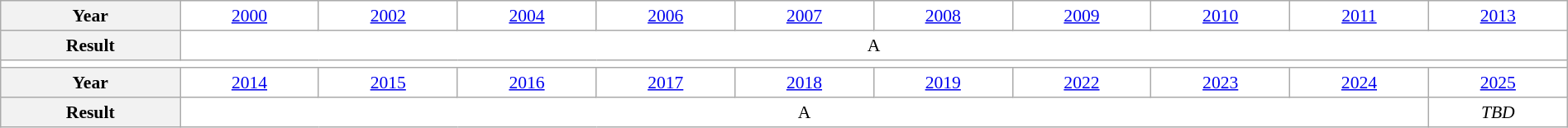<table class="wikitable" style="text-align:center; font-size:90%; background:white;" width="100%">
<tr>
<th>Year</th>
<td><a href='#'>2000</a></td>
<td><a href='#'>2002</a></td>
<td><a href='#'>2004</a></td>
<td><a href='#'>2006</a></td>
<td><a href='#'>2007</a></td>
<td><a href='#'>2008</a></td>
<td><a href='#'>2009</a></td>
<td><a href='#'>2010</a></td>
<td><a href='#'>2011</a></td>
<td><a href='#'>2013</a></td>
</tr>
<tr>
<th>Result</th>
<td colspan="10">A</td>
</tr>
<tr>
<td colspan="11"></td>
</tr>
<tr>
<th>Year</th>
<td><a href='#'>2014</a></td>
<td><a href='#'>2015</a></td>
<td><a href='#'>2016</a></td>
<td><a href='#'>2017</a></td>
<td><a href='#'>2018</a></td>
<td><a href='#'>2019</a></td>
<td><a href='#'>2022</a></td>
<td><a href='#'>2023</a></td>
<td><a href='#'>2024</a></td>
<td><a href='#'>2025</a></td>
</tr>
<tr>
<th>Result</th>
<td colspan="9">A</td>
<td><em>TBD</em></td>
</tr>
</table>
